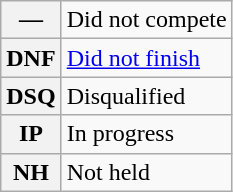<table class="wikitable">
<tr>
<th scope="row">—</th>
<td>Did not compete</td>
</tr>
<tr>
<th scope="row">DNF</th>
<td><a href='#'>Did not finish</a></td>
</tr>
<tr>
<th scope="row">DSQ</th>
<td>Disqualified</td>
</tr>
<tr>
<th scope="row">IP</th>
<td>In progress</td>
</tr>
<tr>
<th scope="row">NH</th>
<td>Not held</td>
</tr>
</table>
